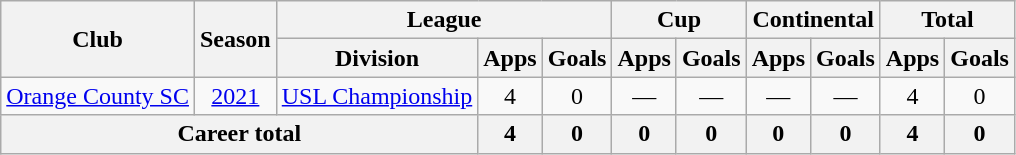<table class=wikitable style=text-align:center>
<tr>
<th rowspan=2>Club</th>
<th rowspan=2>Season</th>
<th colspan=3>League</th>
<th colspan=2>Cup</th>
<th colspan=2>Continental</th>
<th colspan=2>Total</th>
</tr>
<tr>
<th>Division</th>
<th>Apps</th>
<th>Goals</th>
<th>Apps</th>
<th>Goals</th>
<th>Apps</th>
<th>Goals</th>
<th>Apps</th>
<th>Goals</th>
</tr>
<tr>
<td rowspan=1><a href='#'>Orange County SC</a></td>
<td><a href='#'>2021</a></td>
<td><a href='#'>USL Championship</a></td>
<td>4</td>
<td>0</td>
<td>—</td>
<td>—</td>
<td>—</td>
<td>—</td>
<td>4</td>
<td>0</td>
</tr>
<tr>
<th colspan=3>Career total</th>
<th>4</th>
<th>0</th>
<th>0</th>
<th>0</th>
<th>0</th>
<th>0</th>
<th>4</th>
<th>0</th>
</tr>
</table>
